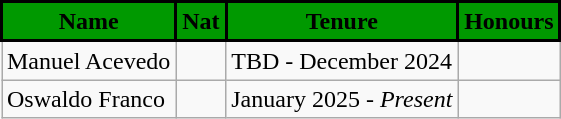<table class="wikitable sortable">
<tr>
<th style="background:#009900; color:#000000; border:2px solid #000000;" scope="col">Name</th>
<th style="background:#009900; color:#000000; border:2px solid #000000;" scope="col">Nat</th>
<th style="background:#009900; color:#000000; border:2px solid #000000;" scope="col">Tenure</th>
<th style="background:#009900; color:#000000; border:2px solid #000000;" scope="col">Honours</th>
</tr>
<tr>
<td>Manuel Acevedo</td>
<td></td>
<td>TBD - December 2024</td>
<td></td>
</tr>
<tr>
<td>Oswaldo Franco</td>
<td></td>
<td>January 2025 - <em>Present</em></td>
</tr>
</table>
